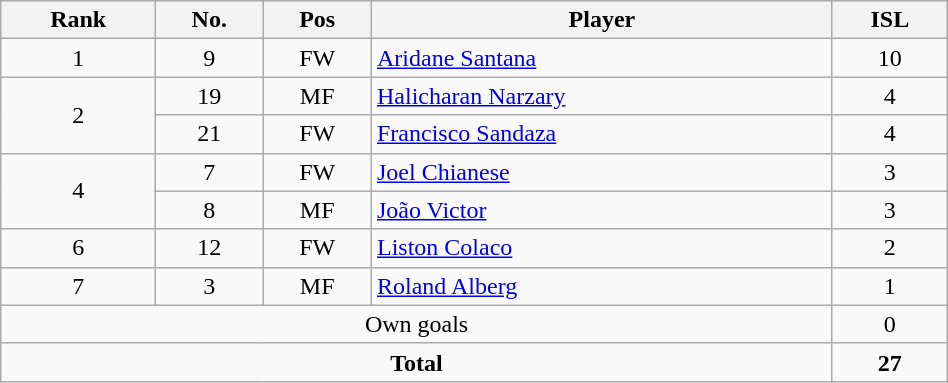<table class="wikitable" style="text-align: center;width:50%;">
<tr>
<th>Rank</th>
<th>No.</th>
<th>Pos</th>
<th>Player</th>
<th>ISL</th>
</tr>
<tr>
<td>1</td>
<td>9</td>
<td>FW</td>
<td align=left> <a href='#'>Aridane Santana</a></td>
<td>10</td>
</tr>
<tr>
<td rowspan="2">2</td>
<td>19</td>
<td>MF</td>
<td align=left> <a href='#'>Halicharan Narzary</a></td>
<td>4</td>
</tr>
<tr>
<td>21</td>
<td>FW</td>
<td align=left> <a href='#'>Francisco Sandaza</a></td>
<td>4</td>
</tr>
<tr>
<td rowspan="2">4</td>
<td>7</td>
<td>FW</td>
<td align=left> <a href='#'>Joel Chianese</a></td>
<td>3</td>
</tr>
<tr>
<td>8</td>
<td>MF</td>
<td align=left> <a href='#'>João Victor</a></td>
<td>3</td>
</tr>
<tr>
<td>6</td>
<td>12</td>
<td>FW</td>
<td align=left> <a href='#'>Liston Colaco</a></td>
<td>2</td>
</tr>
<tr>
<td>7</td>
<td>3</td>
<td>MF</td>
<td align=left> <a href='#'>Roland Alberg</a></td>
<td>1</td>
</tr>
<tr>
<td colspan="4">Own goals</td>
<td>0</td>
</tr>
<tr>
<td colspan="4"><strong>Total</strong></td>
<td><strong>27</strong></td>
</tr>
</table>
